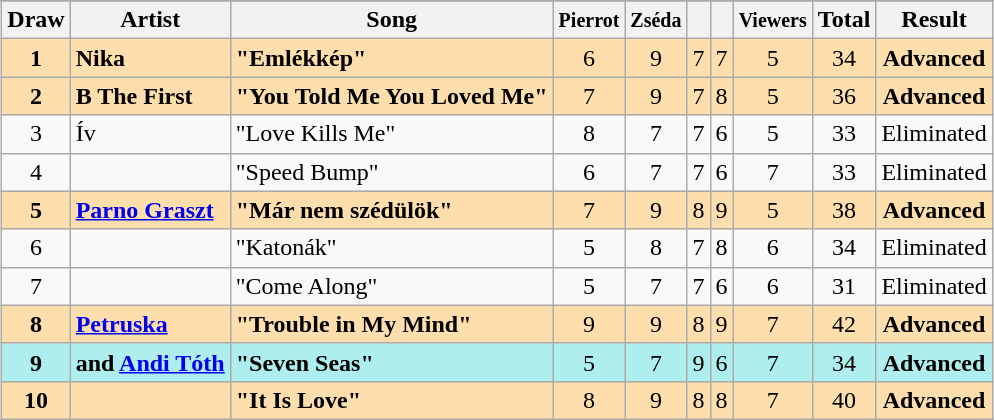<table class="sortable wikitable" style="margin: 1em auto 1em auto; text-align:center">
<tr>
</tr>
<tr>
<th>Draw</th>
<th>Artist</th>
<th>Song</th>
<th><small>Pierrot</small></th>
<th><small>Zséda</small></th>
<th><small></small></th>
<th><small></small></th>
<th><small>Viewers</small></th>
<th>Total</th>
<th>Result</th>
</tr>
<tr style="background:navajowhite;">
<td><strong>1</strong></td>
<td align="left"><strong>Nika</strong></td>
<td align="left"><strong>"Emlékkép"</strong></td>
<td>6</td>
<td>9</td>
<td>7</td>
<td>7</td>
<td>5</td>
<td>34</td>
<td><strong>Advanced</strong></td>
</tr>
<tr style="background:navajowhite;">
<td><strong>2</strong></td>
<td align="left"><strong>B The First</strong></td>
<td align="left"><strong>"You Told Me You Loved Me"</strong></td>
<td>7</td>
<td>9</td>
<td>7</td>
<td>8</td>
<td>5</td>
<td>36</td>
<td><strong>Advanced</strong></td>
</tr>
<tr>
<td>3</td>
<td align="left">Ív</td>
<td align="left">"Love Kills Me"</td>
<td>8</td>
<td>7</td>
<td>7</td>
<td>6</td>
<td>5</td>
<td>33</td>
<td>Eliminated</td>
</tr>
<tr>
<td>4</td>
<td align="left"></td>
<td align="left">"Speed Bump"</td>
<td>6</td>
<td>7</td>
<td>7</td>
<td>6</td>
<td>7</td>
<td>33</td>
<td>Eliminated</td>
</tr>
<tr style="background:navajowhite;">
<td><strong>5</strong></td>
<td align="left"><strong><a href='#'>Parno Graszt</a></strong></td>
<td align="left"><strong>"Már nem szédülök"</strong></td>
<td>7</td>
<td>9</td>
<td>8</td>
<td>9</td>
<td>5</td>
<td>38</td>
<td><strong>Advanced</strong></td>
</tr>
<tr>
<td>6</td>
<td align="left"></td>
<td align="left">"Katonák"</td>
<td>5</td>
<td>8</td>
<td>7</td>
<td>8</td>
<td>6</td>
<td>34</td>
<td>Eliminated</td>
</tr>
<tr>
<td>7</td>
<td align="left"></td>
<td align="left">"Come Along"</td>
<td>5</td>
<td>7</td>
<td>7</td>
<td>6</td>
<td>6</td>
<td>31</td>
<td>Eliminated</td>
</tr>
<tr style="background:navajowhite;">
<td><strong>8</strong></td>
<td align="left"><strong><a href='#'>Petruska</a></strong></td>
<td align="left"><strong>"Trouble in My Mind"</strong></td>
<td>9</td>
<td>9</td>
<td>8</td>
<td>9</td>
<td>7</td>
<td>42</td>
<td><strong>Advanced</strong></td>
</tr>
<tr style="background:paleturquoise;">
<td><strong>9</strong></td>
<td align="left"><strong> and <a href='#'>Andi Tóth</a></strong></td>
<td align="left"><strong>"Seven Seas"</strong></td>
<td>5</td>
<td>7</td>
<td>9</td>
<td>6</td>
<td>7</td>
<td>34</td>
<td><strong>Advanced</strong></td>
</tr>
<tr style="background:navajowhite;">
<td><strong>10</strong></td>
<td align="left"><strong></strong></td>
<td align="left"><strong>"It Is Love"</strong></td>
<td>8</td>
<td>9</td>
<td>8</td>
<td>8</td>
<td>7</td>
<td>40</td>
<td><strong>Advanced</strong></td>
</tr>
</table>
